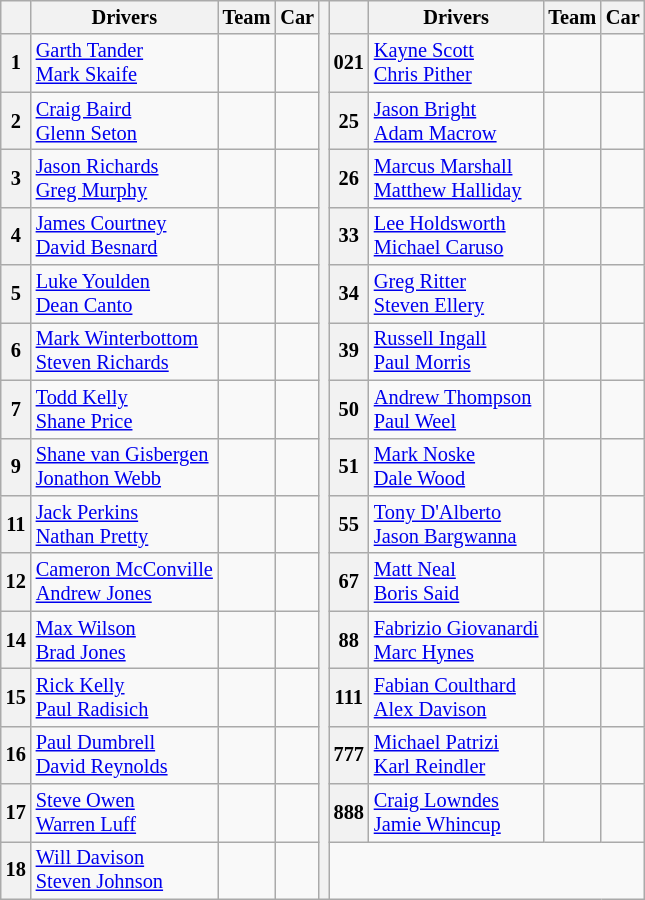<table class="wikitable" style="font-size: 85%;">
<tr>
<th></th>
<th>Drivers</th>
<th>Team</th>
<th>Car</th>
<th rowspan="18"></th>
<th></th>
<th>Drivers</th>
<th>Team</th>
<th>Car</th>
</tr>
<tr>
<th>1</th>
<td> <a href='#'>Garth Tander</a><br> <a href='#'>Mark Skaife</a></td>
<td><br></td>
<td></td>
<th>021</th>
<td> <a href='#'>Kayne Scott</a><br> <a href='#'>Chris Pither</a></td>
<td><br></td>
<td></td>
</tr>
<tr>
<th>2</th>
<td> <a href='#'>Craig Baird</a><br> <a href='#'>Glenn Seton</a></td>
<td><br></td>
<td></td>
<th>25</th>
<td> <a href='#'>Jason Bright</a><br> <a href='#'>Adam Macrow</a></td>
<td><br></td>
<td></td>
</tr>
<tr>
<th>3</th>
<td> <a href='#'>Jason Richards</a><br> <a href='#'>Greg Murphy</a></td>
<td><br></td>
<td></td>
<th>26</th>
<td> <a href='#'>Marcus Marshall</a><br> <a href='#'>Matthew Halliday</a></td>
<td><br></td>
<td></td>
</tr>
<tr>
<th>4</th>
<td> <a href='#'>James Courtney</a><br> <a href='#'>David Besnard</a></td>
<td><br></td>
<td></td>
<th>33</th>
<td> <a href='#'>Lee Holdsworth</a><br> <a href='#'>Michael Caruso</a></td>
<td><br></td>
<td></td>
</tr>
<tr>
<th>5</th>
<td> <a href='#'>Luke Youlden</a><br> <a href='#'>Dean Canto</a></td>
<td><br></td>
<td></td>
<th>34</th>
<td> <a href='#'>Greg Ritter</a><br> <a href='#'>Steven Ellery</a></td>
<td><br></td>
<td></td>
</tr>
<tr>
<th>6</th>
<td> <a href='#'>Mark Winterbottom</a><br> <a href='#'>Steven Richards</a></td>
<td><br></td>
<td></td>
<th>39</th>
<td> <a href='#'>Russell Ingall</a><br> <a href='#'>Paul Morris</a></td>
<td><br></td>
<td></td>
</tr>
<tr>
<th>7</th>
<td> <a href='#'>Todd Kelly</a><br> <a href='#'>Shane Price</a></td>
<td><br></td>
<td></td>
<th>50</th>
<td> <a href='#'>Andrew Thompson</a><br> <a href='#'>Paul Weel</a></td>
<td><br></td>
<td></td>
</tr>
<tr>
<th>9</th>
<td> <a href='#'>Shane van Gisbergen</a><br> <a href='#'>Jonathon Webb</a></td>
<td><br></td>
<td></td>
<th>51</th>
<td> <a href='#'>Mark Noske</a><br> <a href='#'>Dale Wood</a></td>
<td><br></td>
<td></td>
</tr>
<tr>
<th>11</th>
<td> <a href='#'>Jack Perkins</a><br> <a href='#'>Nathan Pretty</a></td>
<td><br></td>
<td></td>
<th>55</th>
<td> <a href='#'>Tony D'Alberto</a><br> <a href='#'>Jason Bargwanna</a></td>
<td><br></td>
<td></td>
</tr>
<tr>
<th>12</th>
<td> <a href='#'>Cameron McConville</a><br> <a href='#'>Andrew Jones</a></td>
<td><br></td>
<td></td>
<th>67</th>
<td> <a href='#'>Matt Neal</a><br> <a href='#'>Boris Said</a></td>
<td><br></td>
<td></td>
</tr>
<tr>
<th>14</th>
<td> <a href='#'>Max Wilson</a><br> <a href='#'>Brad Jones</a></td>
<td><br></td>
<td></td>
<th>88</th>
<td> <a href='#'>Fabrizio Giovanardi</a><br> <a href='#'>Marc Hynes</a></td>
<td><br></td>
<td></td>
</tr>
<tr>
<th>15</th>
<td> <a href='#'>Rick Kelly</a><br> <a href='#'>Paul Radisich</a></td>
<td><br></td>
<td></td>
<th>111</th>
<td> <a href='#'>Fabian Coulthard</a><br> <a href='#'>Alex Davison</a></td>
<td><br></td>
<td></td>
</tr>
<tr>
<th>16</th>
<td> <a href='#'>Paul Dumbrell</a><br> <a href='#'>David Reynolds</a></td>
<td><br></td>
<td></td>
<th>777</th>
<td> <a href='#'>Michael Patrizi</a><br> <a href='#'>Karl Reindler</a></td>
<td><br></td>
<td></td>
</tr>
<tr>
<th>17</th>
<td> <a href='#'>Steve Owen</a><br> <a href='#'>Warren Luff</a></td>
<td><br></td>
<td></td>
<th>888</th>
<td> <a href='#'>Craig Lowndes</a><br> <a href='#'>Jamie Whincup</a></td>
<td><br></td>
<td></td>
</tr>
<tr>
<th>18</th>
<td> <a href='#'>Will Davison</a><br> <a href='#'>Steven Johnson</a></td>
<td><br></td>
<td></td>
<td colspan=4></td>
</tr>
</table>
